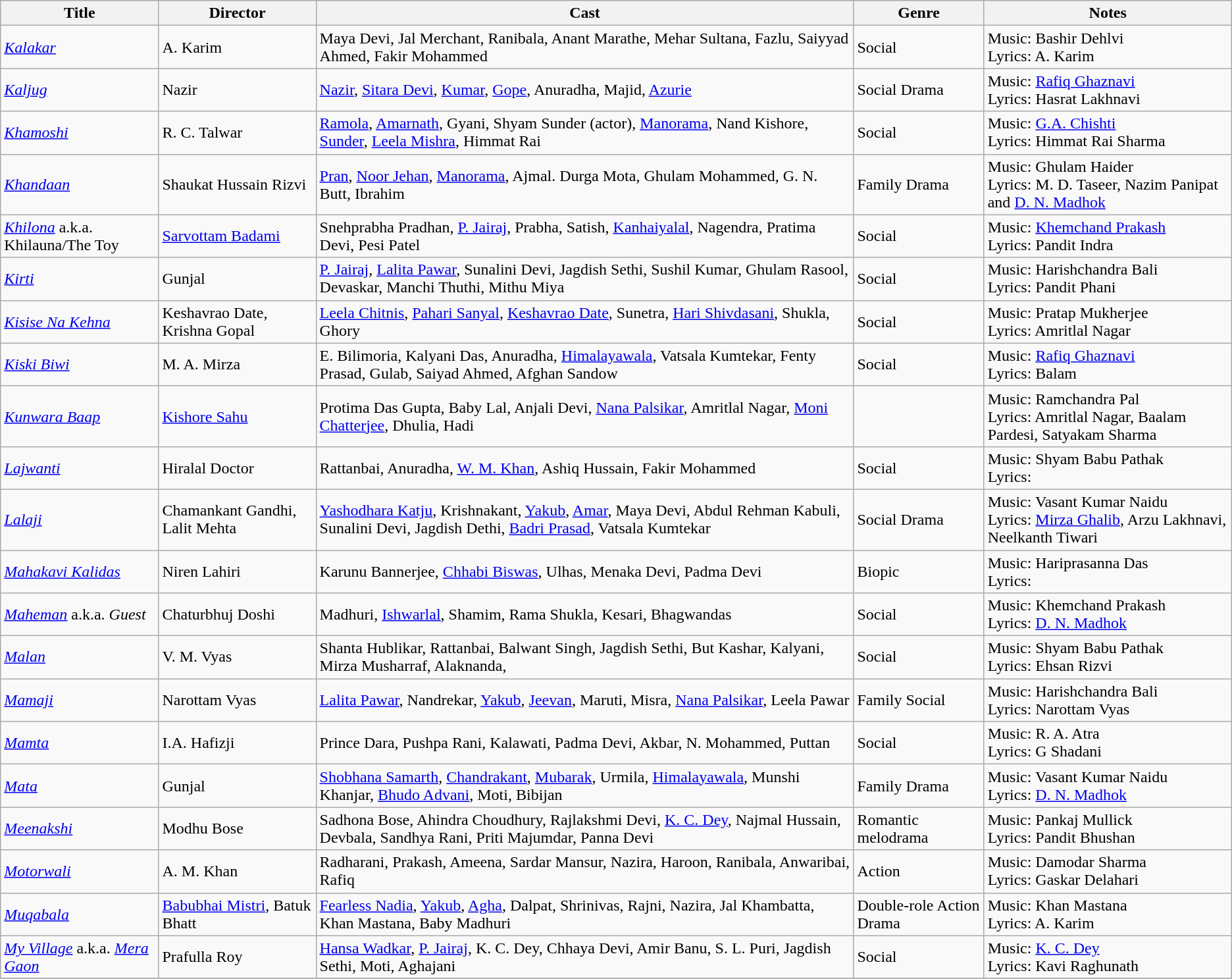<table class="wikitable">
<tr>
<th>Title</th>
<th>Director</th>
<th>Cast</th>
<th>Genre</th>
<th>Notes</th>
</tr>
<tr>
<td><em><a href='#'>Kalakar</a></em></td>
<td>A. Karim</td>
<td>Maya Devi, Jal Merchant, Ranibala, Anant Marathe, Mehar Sultana, Fazlu, Saiyyad Ahmed, Fakir Mohammed</td>
<td>Social</td>
<td>Music: Bashir Dehlvi<br>Lyrics: A. Karim</td>
</tr>
<tr>
<td><em><a href='#'>Kaljug</a></em></td>
<td>Nazir</td>
<td><a href='#'>Nazir</a>, <a href='#'>Sitara Devi</a>, <a href='#'>Kumar</a>, <a href='#'>Gope</a>, Anuradha, Majid, <a href='#'>Azurie</a></td>
<td>Social Drama</td>
<td>Music: <a href='#'>Rafiq Ghaznavi</a><br>Lyrics: Hasrat Lakhnavi</td>
</tr>
<tr>
<td><em><a href='#'>Khamoshi</a></em></td>
<td>R. C. Talwar</td>
<td><a href='#'>Ramola</a>, <a href='#'>Amarnath</a>, Gyani, Shyam Sunder (actor), <a href='#'>Manorama</a>, Nand Kishore, <a href='#'>Sunder</a>, <a href='#'>Leela Mishra</a>, Himmat Rai</td>
<td>Social</td>
<td>Music: <a href='#'>G.A. Chishti</a><br>Lyrics: Himmat Rai Sharma</td>
</tr>
<tr>
<td><em><a href='#'>Khandaan</a></em></td>
<td>Shaukat Hussain Rizvi</td>
<td><a href='#'>Pran</a>, <a href='#'>Noor Jehan</a>, <a href='#'>Manorama</a>, Ajmal. Durga Mota, Ghulam Mohammed, G. N. Butt, Ibrahim</td>
<td>Family Drama</td>
<td>Music: Ghulam Haider<br>Lyrics:  M. D. Taseer, Nazim Panipat and <a href='#'>D. N. Madhok</a></td>
</tr>
<tr>
<td><em><a href='#'>Khilona</a></em> a.k.a. Khilauna/The Toy</td>
<td><a href='#'>Sarvottam Badami</a></td>
<td>Snehprabha Pradhan, <a href='#'>P. Jairaj</a>, Prabha, Satish, <a href='#'>Kanhaiyalal</a>, Nagendra, Pratima Devi, Pesi Patel</td>
<td>Social</td>
<td>Music: <a href='#'>Khemchand Prakash</a><br>Lyrics: Pandit Indra</td>
</tr>
<tr>
<td><em><a href='#'>Kirti</a></em></td>
<td>Gunjal</td>
<td><a href='#'>P. Jairaj</a>, <a href='#'>Lalita Pawar</a>, Sunalini Devi, Jagdish Sethi, Sushil Kumar, Ghulam Rasool, Devaskar, Manchi Thuthi, Mithu Miya</td>
<td>Social</td>
<td>Music: Harishchandra Bali<br>Lyrics: Pandit Phani</td>
</tr>
<tr>
<td><em><a href='#'>Kisise Na Kehna</a></em></td>
<td>Keshavrao Date, Krishna Gopal</td>
<td><a href='#'>Leela Chitnis</a>, <a href='#'>Pahari Sanyal</a>, <a href='#'>Keshavrao Date</a>, Sunetra, <a href='#'>Hari Shivdasani</a>, Shukla, Ghory</td>
<td>Social</td>
<td>Music: Pratap Mukherjee<br>Lyrics: Amritlal Nagar</td>
</tr>
<tr>
<td><em><a href='#'>Kiski Biwi</a></em></td>
<td>M. A. Mirza</td>
<td>E. Bilimoria, Kalyani Das, Anuradha, <a href='#'>Himalayawala</a>, Vatsala Kumtekar, Fenty Prasad, Gulab, Saiyad Ahmed, Afghan Sandow</td>
<td>Social</td>
<td>Music: <a href='#'>Rafiq Ghaznavi</a><br>Lyrics: Balam</td>
</tr>
<tr>
<td><em><a href='#'>Kunwara Baap</a></em></td>
<td><a href='#'>Kishore Sahu</a></td>
<td>Protima Das Gupta, Baby Lal, Anjali Devi, <a href='#'>Nana Palsikar</a>, Amritlal Nagar, <a href='#'>Moni Chatterjee</a>, Dhulia, Hadi</td>
<td></td>
<td>Music: Ramchandra Pal<br>Lyrics: Amritlal Nagar,  Baalam Pardesi, Satyakam Sharma</td>
</tr>
<tr>
<td><em><a href='#'>Lajwanti</a></em></td>
<td>Hiralal Doctor</td>
<td>Rattanbai, Anuradha, <a href='#'>W. M. Khan</a>, Ashiq Hussain, Fakir Mohammed</td>
<td>Social</td>
<td>Music: Shyam Babu Pathak<br>Lyrics:</td>
</tr>
<tr>
<td><em><a href='#'>Lalaji</a></em></td>
<td>Chamankant Gandhi, Lalit Mehta</td>
<td><a href='#'>Yashodhara Katju</a>,  Krishnakant, <a href='#'>Yakub</a>, <a href='#'>Amar</a>, Maya Devi, Abdul Rehman Kabuli, Sunalini Devi, Jagdish Dethi, <a href='#'>Badri Prasad</a>, Vatsala Kumtekar</td>
<td>Social Drama</td>
<td>Music: Vasant Kumar Naidu<br>Lyrics: <a href='#'>Mirza Ghalib</a>, Arzu Lakhnavi, Neelkanth Tiwari</td>
</tr>
<tr>
<td><em><a href='#'>Mahakavi Kalidas</a></em></td>
<td>Niren Lahiri</td>
<td>Karunu Bannerjee, <a href='#'>Chhabi Biswas</a>, Ulhas, Menaka Devi, Padma Devi</td>
<td>Biopic</td>
<td>Music: Hariprasanna Das<br>Lyrics:</td>
</tr>
<tr>
<td><em><a href='#'>Maheman</a></em> a.k.a. <em>Guest</em></td>
<td>Chaturbhuj Doshi</td>
<td>Madhuri, <a href='#'>Ishwarlal</a>, Shamim, Rama Shukla, Kesari, Bhagwandas</td>
<td>Social</td>
<td>Music: Khemchand Prakash<br>Lyrics: <a href='#'>D. N. Madhok</a></td>
</tr>
<tr>
<td><em><a href='#'>Malan</a></em></td>
<td>V. M. Vyas</td>
<td>Shanta Hublikar, Rattanbai, Balwant Singh, Jagdish Sethi, But Kashar, Kalyani, Mirza Musharraf, Alaknanda,</td>
<td>Social</td>
<td>Music: Shyam Babu Pathak<br>Lyrics: Ehsan Rizvi</td>
</tr>
<tr>
<td><em><a href='#'>Mamaji</a></em></td>
<td>Narottam Vyas</td>
<td><a href='#'>Lalita Pawar</a>, Nandrekar, <a href='#'>Yakub</a>, <a href='#'>Jeevan</a>, Maruti, Misra, <a href='#'>Nana Palsikar</a>, Leela Pawar</td>
<td>Family Social</td>
<td>Music: Harishchandra Bali<br>Lyrics: Narottam Vyas</td>
</tr>
<tr>
<td><em><a href='#'>Mamta</a></em></td>
<td>I.A. Hafizji</td>
<td>Prince Dara, Pushpa Rani, Kalawati, Padma Devi, Akbar, N. Mohammed, Puttan</td>
<td>Social</td>
<td>Music: R. A. Atra<br>Lyrics: G Shadani</td>
</tr>
<tr>
<td><em><a href='#'>Mata</a></em></td>
<td>Gunjal</td>
<td><a href='#'>Shobhana Samarth</a>, <a href='#'>Chandrakant</a>, <a href='#'>Mubarak</a>, Urmila, <a href='#'>Himalayawala</a>, Munshi Khanjar, <a href='#'>Bhudo Advani</a>, Moti, Bibijan</td>
<td>Family Drama</td>
<td>Music: Vasant Kumar Naidu<br>Lyrics: <a href='#'>D. N. Madhok</a></td>
</tr>
<tr>
<td><em><a href='#'>Meenakshi</a></em></td>
<td>Modhu Bose</td>
<td>Sadhona Bose, Ahindra Choudhury, Rajlakshmi Devi, <a href='#'>K. C. Dey</a>, Najmal Hussain, Devbala, Sandhya Rani, Priti Majumdar, Panna Devi</td>
<td>Romantic melodrama</td>
<td>Music: Pankaj Mullick<br>Lyrics: Pandit Bhushan</td>
</tr>
<tr>
<td><em><a href='#'>Motorwali</a></em></td>
<td>A. M. Khan</td>
<td>Radharani, Prakash, Ameena, Sardar Mansur, Nazira, Haroon, Ranibala, Anwaribai, Rafiq</td>
<td>Action</td>
<td>Music: Damodar Sharma<br>Lyrics: Gaskar Delahari</td>
</tr>
<tr>
<td><em><a href='#'>Muqabala</a></em></td>
<td><a href='#'>Babubhai Mistri</a>, Batuk Bhatt</td>
<td><a href='#'>Fearless Nadia</a>, <a href='#'>Yakub</a>,  <a href='#'>Agha</a>, Dalpat, Shrinivas, Rajni, Nazira, Jal Khambatta, Khan Mastana, Baby Madhuri</td>
<td>Double-role Action Drama</td>
<td>Music: Khan Mastana<br>Lyrics: A. Karim</td>
</tr>
<tr>
<td><em><a href='#'>My Village</a></em> a.k.a. <em><a href='#'>Mera Gaon</a></em></td>
<td>Prafulla Roy</td>
<td><a href='#'>Hansa Wadkar</a>, <a href='#'>P. Jairaj</a>, K. C. Dey, Chhaya Devi, Amir Banu, S. L. Puri, Jagdish Sethi, Moti, Aghajani</td>
<td>Social</td>
<td>Music: <a href='#'>K. C. Dey</a><br>Lyrics: Kavi Raghunath</td>
</tr>
<tr>
</tr>
</table>
